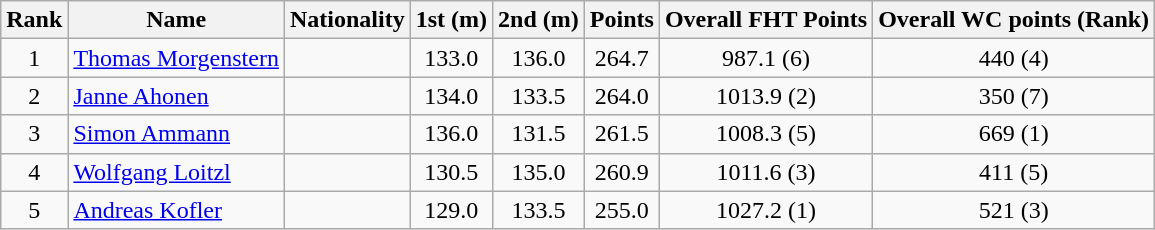<table class="wikitable">
<tr>
<th align=Center>Rank</th>
<th>Name</th>
<th>Nationality</th>
<th align=Center>1st (m)</th>
<th>2nd (m)</th>
<th>Points</th>
<th>Overall FHT Points</th>
<th>Overall WC points (Rank)</th>
</tr>
<tr>
<td align=center>1</td>
<td align=left><a href='#'>Thomas Morgenstern</a></td>
<td align=left></td>
<td align=center>133.0</td>
<td align=center>136.0</td>
<td align=center>264.7</td>
<td align=center>987.1 (6)</td>
<td align=center>440 (4)</td>
</tr>
<tr>
<td align=center>2</td>
<td align=left><a href='#'>Janne Ahonen</a></td>
<td align=left></td>
<td align=center>134.0</td>
<td align=center>133.5</td>
<td align=center>264.0</td>
<td align=center>1013.9 (2)</td>
<td align=center>350 (7)</td>
</tr>
<tr>
<td align=center>3</td>
<td align=left><a href='#'>Simon Ammann</a></td>
<td align=left></td>
<td align=center>136.0</td>
<td align=center>131.5</td>
<td align=center>261.5</td>
<td align=center>1008.3 (5)</td>
<td align=center>669 (1)</td>
</tr>
<tr>
<td align=center>4</td>
<td align=left><a href='#'>Wolfgang Loitzl</a></td>
<td align=left></td>
<td align=center>130.5</td>
<td align=center>135.0</td>
<td align=center>260.9</td>
<td align=center>1011.6 (3)</td>
<td align=center>411 (5)</td>
</tr>
<tr>
<td align=center>5</td>
<td align=left><a href='#'>Andreas Kofler</a></td>
<td align=left></td>
<td align=center>129.0</td>
<td align=center>133.5</td>
<td align=center>255.0</td>
<td align=center>1027.2 (1)</td>
<td align=center>521 (3)</td>
</tr>
</table>
